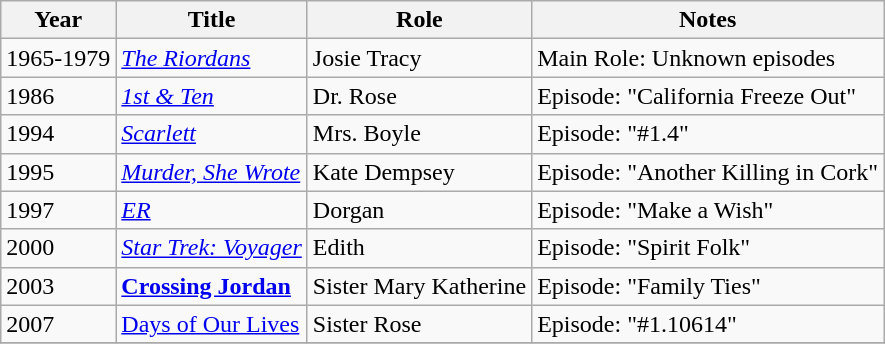<table class="wikitable sortable">
<tr>
<th>Year</th>
<th>Title</th>
<th>Role</th>
<th>Notes</th>
</tr>
<tr>
<td>1965-1979</td>
<td><em><a href='#'>The Riordans</a></em></td>
<td>Josie Tracy</td>
<td>Main Role: Unknown episodes</td>
</tr>
<tr>
<td>1986</td>
<td><em><a href='#'>1st & Ten</a></em></td>
<td>Dr. Rose</td>
<td>Episode: "California Freeze Out"</td>
</tr>
<tr>
<td>1994</td>
<td><em><a href='#'>Scarlett</a></em></td>
<td>Mrs. Boyle</td>
<td>Episode: "#1.4"</td>
</tr>
<tr>
<td>1995</td>
<td><em><a href='#'>Murder, She Wrote</a></em></td>
<td>Kate Dempsey</td>
<td>Episode: "Another Killing in Cork"</td>
</tr>
<tr>
<td>1997</td>
<td><em><a href='#'>ER</a></em></td>
<td>Dorgan</td>
<td>Episode: "Make a Wish"</td>
</tr>
<tr>
<td>2000</td>
<td><em><a href='#'>Star Trek: Voyager</a></em></td>
<td>Edith</td>
<td>Episode: "Spirit Folk"</td>
</tr>
<tr>
<td>2003</td>
<td><strong><a href='#'>Crossing Jordan</a><em></td>
<td>Sister Mary Katherine</td>
<td>Episode: "Family Ties"</td>
</tr>
<tr>
<td>2007</td>
<td></em><a href='#'>Days of Our Lives</a><em></td>
<td>Sister Rose</td>
<td>Episode: "#1.10614"</td>
</tr>
<tr>
</tr>
</table>
